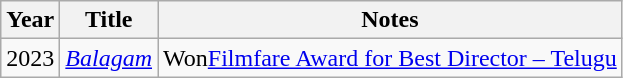<table class="wikitable sortable">
<tr>
<th>Year</th>
<th>Title</th>
<th>Notes</th>
</tr>
<tr>
<td>2023</td>
<td><em><a href='#'>Balagam</a></em></td>
<td>Won<a href='#'>Filmfare Award for Best Director – Telugu</a></td>
</tr>
</table>
